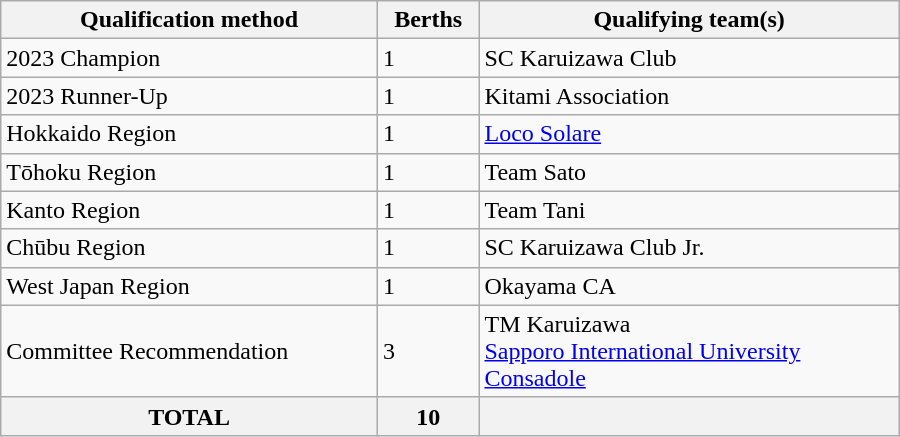<table class="wikitable" style="width:600px;">
<tr>
<th scope="col">Qualification method</th>
<th scope="col">Berths</th>
<th scope="col">Qualifying team(s)</th>
</tr>
<tr>
<td>2023 Champion</td>
<td>1</td>
<td> SC Karuizawa Club</td>
</tr>
<tr>
<td>2023 Runner-Up</td>
<td>1</td>
<td> Kitami Association</td>
</tr>
<tr>
<td>Hokkaido Region</td>
<td>1</td>
<td> <a href='#'>Loco Solare</a></td>
</tr>
<tr>
<td>Tōhoku Region</td>
<td>1</td>
<td> Team Sato</td>
</tr>
<tr>
<td>Kanto Region</td>
<td>1</td>
<td> Team Tani</td>
</tr>
<tr>
<td>Chūbu Region</td>
<td>1</td>
<td> SC Karuizawa Club Jr.</td>
</tr>
<tr>
<td>West Japan Region</td>
<td>1</td>
<td> Okayama CA</td>
</tr>
<tr>
<td>Committee Recommendation</td>
<td>3</td>
<td> TM Karuizawa <br>  <a href='#'>Sapporo International University</a> <br>  <a href='#'>Consadole</a></td>
</tr>
<tr>
<th>TOTAL</th>
<th>10</th>
<th></th>
</tr>
</table>
